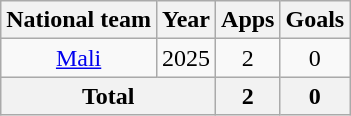<table class="wikitable" style="text-align: center;">
<tr>
<th>National team</th>
<th>Year</th>
<th>Apps</th>
<th>Goals</th>
</tr>
<tr>
<td rowspan="1"><a href='#'>Mali</a></td>
<td>2025</td>
<td>2</td>
<td>0</td>
</tr>
<tr>
<th colspan="2">Total</th>
<th>2</th>
<th>0</th>
</tr>
</table>
